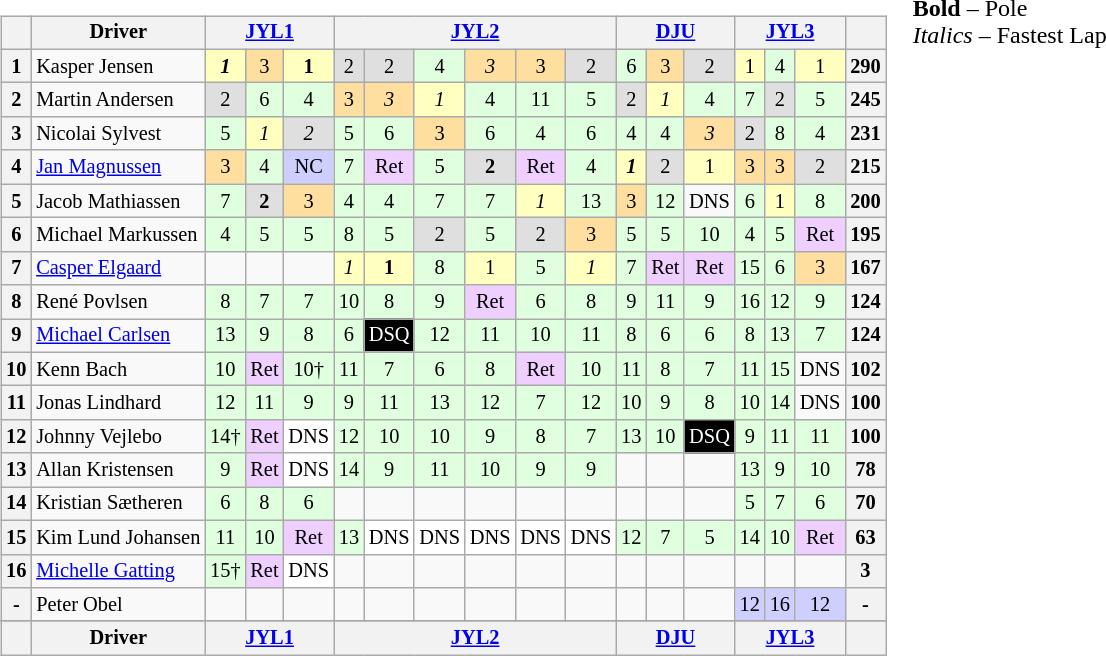<table>
<tr>
<td valign="top"><br><table align=left| class="wikitable" style="font-size: 85%; text-align: center">
<tr valign="top">
<th valign="middle"></th>
<th valign="middle">Driver</th>
<th colspan=3><a href='#'>JYL1</a></th>
<th colspan=6><a href='#'>JYL2</a></th>
<th colspan=3><a href='#'>DJU</a></th>
<th colspan=3><a href='#'>JYL3</a></th>
<th valign="middle"></th>
</tr>
<tr>
<th>1</th>
<td align="left"> Kasper Jensen</td>
<td style="background:#ffffbf;"><strong><em>1</em></strong></td>
<td style="background:#ffdf9f;">3</td>
<td style="background:#ffffbf;"><strong>1</strong></td>
<td style="background:#dfdfdf;">2</td>
<td style="background:#dfdfdf;">2</td>
<td style="background:#dfffdf;">4</td>
<td style="background:#ffdf9f;"><em>3</em></td>
<td style="background:#ffdf9f;">3</td>
<td style="background:#dfdfdf;">2</td>
<td style="background:#dfffdf;">6</td>
<td style="background:#ffdf9f;">3</td>
<td style="background:#dfdfdf;">2</td>
<td style="background:#ffffbf;">1</td>
<td style="background:#dfffdf;">4</td>
<td style="background:#ffffbf;">1</td>
<th>290</th>
</tr>
<tr>
<th>2</th>
<td align="left"> Martin Andersen</td>
<td style="background:#dfdfdf;">2</td>
<td style="background:#dfffdf;">6</td>
<td style="background:#dfffdf;">4</td>
<td style="background:#ffdf9f;">3</td>
<td style="background:#ffdf9f;"><em>3</em></td>
<td style="background:#ffffbf;"><em>1</em></td>
<td style="background:#dfffdf;">4</td>
<td style="background:#dfffdf;">11</td>
<td style="background:#dfffdf;">5</td>
<td style="background:#dfdfdf;">2</td>
<td style="background:#ffffbf;"><em>1</em></td>
<td style="background:#dfffdf;">4</td>
<td style="background:#dfffdf;">7</td>
<td style="background:#dfdfdf;">2</td>
<td style="background:#dfffdf;">5</td>
<th>245</th>
</tr>
<tr>
<th>3</th>
<td align="left"> Nicolai Sylvest</td>
<td style="background:#dfffdf;">5</td>
<td style="background:#ffffbf;"><em>1</em></td>
<td style="background:#dfdfdf;"><em>2</em></td>
<td style="background:#dfffdf;">5</td>
<td style="background:#dfffdf;">6</td>
<td style="background:#ffdf9f;">3</td>
<td style="background:#dfffdf;">6</td>
<td style="background:#dfffdf;">4</td>
<td style="background:#dfffdf;">6</td>
<td style="background:#dfffdf;">4</td>
<td style="background:#dfffdf;">4</td>
<td style="background:#ffdf9f;"><em>3</em></td>
<td style="background:#dfdfdf;">2</td>
<td style="background:#dfffdf;">8</td>
<td style="background:#dfffdf;">4</td>
<th>231</th>
</tr>
<tr>
<th>4</th>
<td align="left"> <a href='#'>Jan Magnussen</a></td>
<td style="background:#ffdf9f;">3</td>
<td style="background:#dfffdf;">4</td>
<td style="background:#cfcfff;">NC</td>
<td style="background:#dfffdf;">7</td>
<td style="background:#efcfff;">Ret</td>
<td style="background:#dfffdf;">5</td>
<td style="background:#dfdfdf;"><strong>2</strong></td>
<td style="background:#efcfff;">Ret</td>
<td style="background:#dfffdf;">4</td>
<td style="background:#ffffbf;"><strong><em>1</em></strong></td>
<td style="background:#dfdfdf;">2</td>
<td style="background:#ffffbf;">1</td>
<td style="background:#ffdf9f;">3</td>
<td style="background:#ffdf9f;">3</td>
<td style="background:#dfdfdf;">2</td>
<th>215</th>
</tr>
<tr>
<th>5</th>
<td align="left"> Jacob Mathiassen</td>
<td style="background:#dfffdf;">7</td>
<td style="background:#dfdfdf;"><strong>2</strong></td>
<td style="background:#ffdf9f;">3</td>
<td style="background:#dfffdf;">4</td>
<td style="background:#dfffdf;">4</td>
<td style="background:#dfffdf;">7</td>
<td style="background:#dfffdf;">7</td>
<td style="background:#ffffbf;"><em>1</em></td>
<td style="background:#dfffdf;">13</td>
<td style="background:#ffdf9f;">3</td>
<td style="background:#dfffdf;">12</td>
<td>DNS</td>
<td style="background:#dfffdf;">6</td>
<td style="background:#ffffbf;">1</td>
<td style="background:#dfffdf;">8</td>
<th>200</th>
</tr>
<tr>
<th>6</th>
<td align="left"> Michael Markussen</td>
<td style="background:#dfffdf;">4</td>
<td style="background:#dfffdf;">5</td>
<td style="background:#dfffdf;">5</td>
<td style="background:#dfffdf;">8</td>
<td style="background:#dfffdf;">5</td>
<td style="background:#dfdfdf;">2</td>
<td style="background:#dfffdf;">5</td>
<td style="background:#dfdfdf;">2</td>
<td style="background:#ffdf9f;">3</td>
<td style="background:#dfffdf;">5</td>
<td style="background:#dfffdf;">5</td>
<td style="background:#dfffdf;">10</td>
<td style="background:#dfffdf;">4</td>
<td style="background:#dfffdf;">5</td>
<td style="background:#efcfff;">Ret</td>
<th>195</th>
</tr>
<tr>
<th>7</th>
<td align="left"> <a href='#'>Casper Elgaard</a></td>
<td></td>
<td></td>
<td></td>
<td style="background:#ffffbf;"><em>1</em></td>
<td style="background:#ffffbf;"><strong>1</strong></td>
<td style="background:#dfffdf;">8</td>
<td style="background:#ffffbf;">1</td>
<td style="background:#dfffdf;">5</td>
<td style="background:#ffffbf;"><em>1</em></td>
<td style="background:#dfffdf;">7</td>
<td style="background:#efcfff;">Ret</td>
<td style="background:#efcfff;">Ret</td>
<td style="background:#dfffdf;">15</td>
<td style="background:#dfffdf;">6</td>
<td style="background:#ffdf9f;">3</td>
<th>167</th>
</tr>
<tr>
<th>8</th>
<td align="left"> René Povlsen</td>
<td style="background:#dfffdf;">8</td>
<td style="background:#dfffdf;">7</td>
<td style="background:#dfffdf;">7</td>
<td style="background:#dfffdf;">10</td>
<td style="background:#dfffdf;">8</td>
<td style="background:#dfffdf;">9</td>
<td style="background:#efcfff;">Ret</td>
<td style="background:#dfffdf;">6</td>
<td style="background:#dfffdf;">8</td>
<td style="background:#dfffdf;">9</td>
<td style="background:#dfffdf;">11</td>
<td style="background:#dfffdf;">9</td>
<td style="background:#dfffdf;">16</td>
<td style="background:#dfffdf;">12</td>
<td style="background:#dfffdf;">9</td>
<th>124</th>
</tr>
<tr>
<th>9</th>
<td align="left"> <a href='#'>Michael Carlsen</a></td>
<td style="background:#dfffdf;">13</td>
<td style="background:#dfffdf;">9</td>
<td style="background:#dfffdf;">8</td>
<td style="background:#dfffdf;">6</td>
<td style="background:#000000; color:#ffffff;">DSQ</td>
<td style="background:#dfffdf;">12</td>
<td style="background:#dfffdf;">11</td>
<td style="background:#dfffdf;">10</td>
<td style="background:#dfffdf;">11</td>
<td style="background:#dfffdf;">8</td>
<td style="background:#dfffdf;">6</td>
<td style="background:#dfffdf;">6</td>
<td style="background:#dfffdf;">8</td>
<td style="background:#dfffdf;">13</td>
<td style="background:#dfffdf;">7</td>
<th>124</th>
</tr>
<tr>
<th>10</th>
<td align="left"> Kenn Bach</td>
<td style="background:#dfffdf;">10</td>
<td style="background:#efcfff;">Ret</td>
<td style="background:#dfffdf;">10†</td>
<td style="background:#dfffdf;">11</td>
<td style="background:#dfffdf;">7</td>
<td style="background:#dfffdf;">6</td>
<td style="background:#dfffdf;">8</td>
<td style="background:#efcfff;">Ret</td>
<td style="background:#dfffdf;">10</td>
<td style="background:#dfffdf;">11</td>
<td style="background:#dfffdf;">8</td>
<td style="background:#dfffdf;">7</td>
<td style="background:#dfffdf;">11</td>
<td style="background:#dfffdf;">15</td>
<td>DNS</td>
<th>102</th>
</tr>
<tr>
<th>11</th>
<td align="left"> Jonas Lindhard</td>
<td style="background:#dfffdf;">12</td>
<td style="background:#dfffdf;">11</td>
<td style="background:#dfffdf;">9</td>
<td style="background:#dfffdf;">9</td>
<td style="background:#dfffdf;">11</td>
<td style="background:#dfffdf;">13</td>
<td style="background:#dfffdf;">12</td>
<td style="background:#dfffdf;">7</td>
<td style="background:#dfffdf;">12</td>
<td style="background:#dfffdf;">10</td>
<td style="background:#dfffdf;">9</td>
<td style="background:#dfffdf;">8</td>
<td style="background:#dfffdf;">10</td>
<td style="background:#dfffdf;">14</td>
<td>DNS</td>
<th>100</th>
</tr>
<tr>
<th>12</th>
<td align="left"> Johnny Vejlebo</td>
<td style="background:#dfffdf;">14†</td>
<td style="background:#efcfff;">Ret</td>
<td style="background:#ffffff;">DNS</td>
<td style="background:#dfffdf;">12</td>
<td style="background:#dfffdf;">10</td>
<td style="background:#dfffdf;">10</td>
<td style="background:#dfffdf;">9</td>
<td style="background:#dfffdf;">8</td>
<td style="background:#dfffdf;">7</td>
<td style="background:#dfffdf;">13</td>
<td style="background:#dfffdf;">10</td>
<td style="background:#000000; color:#ffffff;">DSQ</td>
<td style="background:#dfffdf;">9</td>
<td style="background:#dfffdf;">11</td>
<td style="background:#dfffdf;">11</td>
<th>100</th>
</tr>
<tr>
<th>13</th>
<td align="left"> Allan Kristensen</td>
<td style="background:#dfffdf;">9</td>
<td style="background:#efcfff;">Ret</td>
<td style="background:#ffffff;">DNS</td>
<td style="background:#dfffdf;">14</td>
<td style="background:#dfffdf;">9</td>
<td style="background:#dfffdf;">11</td>
<td style="background:#dfffdf;">10</td>
<td style="background:#dfffdf;">9</td>
<td style="background:#dfffdf;">9</td>
<td></td>
<td></td>
<td></td>
<td style="background:#dfffdf;">13</td>
<td style="background:#dfffdf;">9</td>
<td style="background:#dfffdf;">10</td>
<th>78</th>
</tr>
<tr>
<th>14</th>
<td align="left"> Kristian Sætheren</td>
<td style="background:#dfffdf;">6</td>
<td style="background:#dfffdf;">8</td>
<td style="background:#dfffdf;">6</td>
<td></td>
<td></td>
<td></td>
<td></td>
<td></td>
<td></td>
<td></td>
<td></td>
<td></td>
<td style="background:#dfffdf;">5</td>
<td style="background:#dfffdf;">7</td>
<td style="background:#dfffdf;">6</td>
<th>70</th>
</tr>
<tr>
<th>15</th>
<td align="left"> Kim Lund Johansen</td>
<td style="background:#dfffdf;">11</td>
<td style="background:#dfffdf;">10</td>
<td style="background:#efcfff;">Ret</td>
<td style="background:#dfffdf;">13</td>
<td style="background:#ffffff;">DNS</td>
<td style="background:#ffffff;">DNS</td>
<td style="background:#ffffff;">DNS</td>
<td style="background:#ffffff;">DNS</td>
<td style="background:#ffffff;">DNS</td>
<td style="background:#dfffdf;">12</td>
<td style="background:#dfffdf;">7</td>
<td style="background:#dfffdf;">5</td>
<td style="background:#dfffdf;">14</td>
<td style="background:#dfffdf;">10</td>
<td style="background:#efcfff;">Ret</td>
<th>63</th>
</tr>
<tr>
<th>16</th>
<td align="left"> <a href='#'>Michelle Gatting</a></td>
<td style="background:#dfffdf;">15†</td>
<td style="background:#efcfff;">Ret</td>
<td style="background:#ffffff;">DNS</td>
<td></td>
<td></td>
<td></td>
<td></td>
<td></td>
<td></td>
<td></td>
<td></td>
<td></td>
<td></td>
<td></td>
<td></td>
<th>3</th>
</tr>
<tr>
<th>-</th>
<td align="left"> Peter Obel</td>
<td></td>
<td></td>
<td></td>
<td></td>
<td></td>
<td></td>
<td></td>
<td></td>
<td></td>
<td></td>
<td></td>
<td></td>
<td style="background:#cfcfff;">12</td>
<td style="background:#cfcfff;">16</td>
<td style="background:#cfcfff;">12</td>
<th>-</th>
</tr>
<tr>
</tr>
<tr valign="top">
<th valign="middle"></th>
<th valign="middle">Driver</th>
<th colspan=3><a href='#'>JYL1</a></th>
<th colspan=6><a href='#'>JYL2</a></th>
<th colspan=3><a href='#'>DJU</a></th>
<th colspan=3><a href='#'>JYL3</a></th>
<th valign="middle"></th>
</tr>
</table>
</td>
<td valign="top"><br>
<span><strong>Bold</strong> – Pole<br>
<em>Italics</em> – Fastest Lap</span></td>
</tr>
</table>
